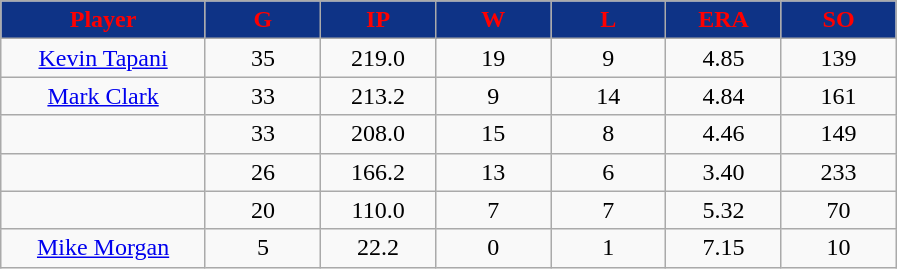<table class="wikitable sortable">
<tr>
<th style="background:#0e3386;color:red;" width="16%">Player</th>
<th style="background:#0e3386;color:red;" width="9%">G</th>
<th style="background:#0e3386;color:red;" width="9%">IP</th>
<th style="background:#0e3386;color:red;" width="9%">W</th>
<th style="background:#0e3386;color:red;" width="9%">L</th>
<th style="background:#0e3386;color:red;" width="9%">ERA</th>
<th style="background:#0e3386;color:red;" width="9%">SO</th>
</tr>
<tr align="center">
<td><a href='#'>Kevin Tapani</a></td>
<td>35</td>
<td>219.0</td>
<td>19</td>
<td>9</td>
<td>4.85</td>
<td>139</td>
</tr>
<tr align=center>
<td><a href='#'>Mark Clark</a></td>
<td>33</td>
<td>213.2</td>
<td>9</td>
<td>14</td>
<td>4.84</td>
<td>161</td>
</tr>
<tr align=center>
<td></td>
<td>33</td>
<td>208.0</td>
<td>15</td>
<td>8</td>
<td>4.46</td>
<td>149</td>
</tr>
<tr align="center">
<td></td>
<td>26</td>
<td>166.2</td>
<td>13</td>
<td>6</td>
<td>3.40</td>
<td>233</td>
</tr>
<tr align="center">
<td></td>
<td>20</td>
<td>110.0</td>
<td>7</td>
<td>7</td>
<td>5.32</td>
<td>70</td>
</tr>
<tr align=center>
<td><a href='#'>Mike Morgan</a></td>
<td>5</td>
<td>22.2</td>
<td>0</td>
<td>1</td>
<td>7.15</td>
<td>10</td>
</tr>
</table>
